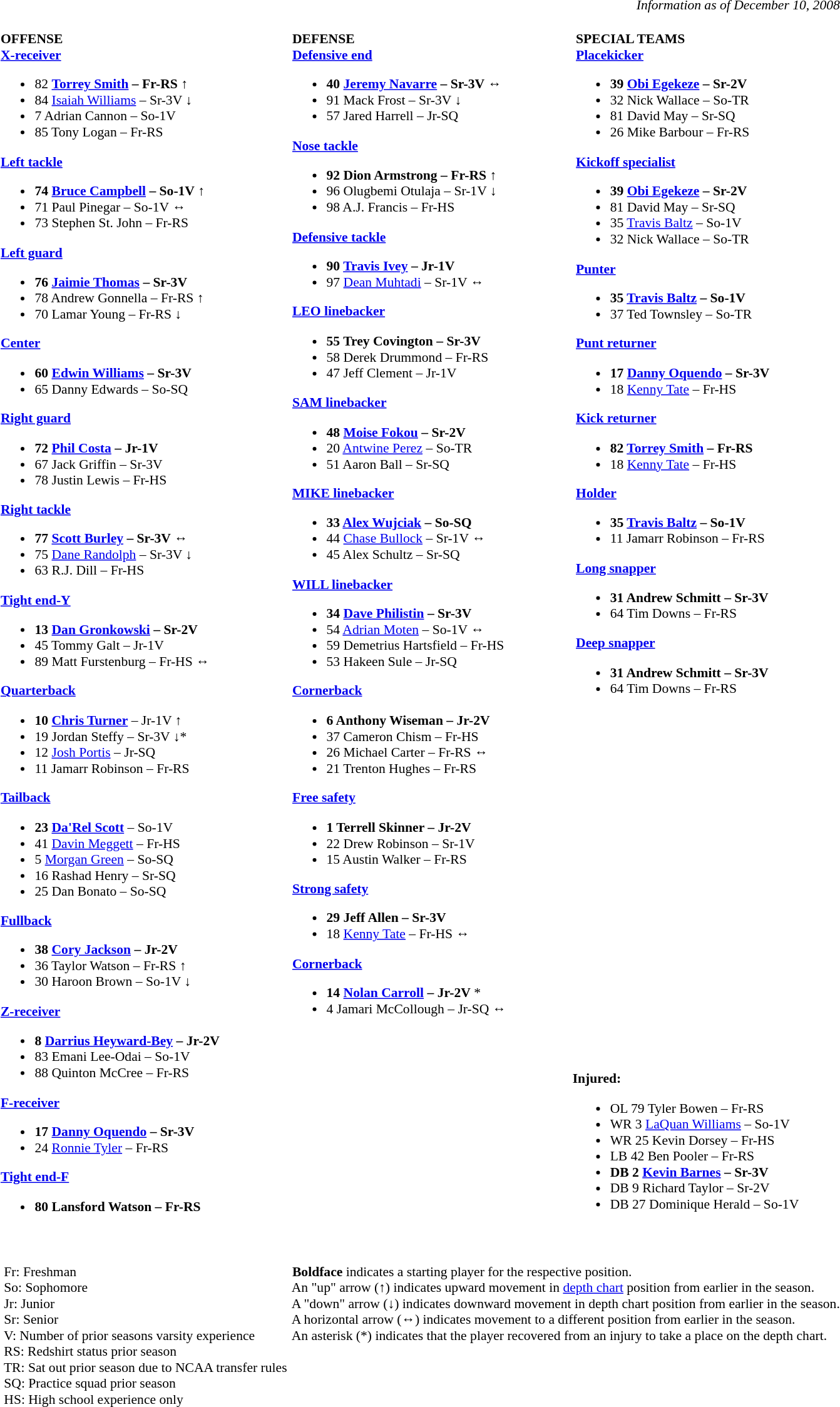<table class="toccolours" style="border-collapse:collapse; font-size:90%; width=100%">
<tr>
<td colspan="7" align="center"></td>
</tr>
<tr>
<td colspan=7 align="right"><em>Information as of December 10, 2008</em></td>
</tr>
<tr>
<td valign="top" rowspan=2><br> <strong>OFFENSE</strong><br> <strong><a href='#'>X-receiver</a></strong><ul><li>82 <strong><a href='#'>Torrey Smith</a> – Fr-RS</strong> ↑</li><li>84 <a href='#'>Isaiah Williams</a> – Sr-3V ↓</li><li>7 Adrian Cannon – So-1V</li><li>85 Tony Logan – Fr-RS</li></ul> <strong><a href='#'>Left tackle</a></strong><ul><li><strong>74 <a href='#'>Bruce Campbell</a> – So-1V</strong> ↑</li><li>71 Paul Pinegar – So-1V ↔</li><li>73 Stephen St. John – Fr-RS</li></ul> <strong><a href='#'>Left guard</a></strong><ul><li><strong>76 <a href='#'>Jaimie Thomas</a> – Sr-3V</strong></li><li>78 Andrew Gonnella – Fr-RS ↑</li><li>70 Lamar Young – Fr-RS ↓</li></ul> <strong><a href='#'>Center</a></strong><ul><li><strong>60 <a href='#'>Edwin Williams</a> – Sr-3V</strong></li><li>65 Danny Edwards – So-SQ</li></ul> <strong><a href='#'>Right guard</a></strong><ul><li><strong>72 <a href='#'>Phil Costa</a> – Jr-1V</strong></li><li>67 Jack Griffin – Sr-3V</li><li>78 Justin Lewis – Fr-HS</li></ul> <strong><a href='#'>Right tackle</a></strong><ul><li><strong>77 <a href='#'>Scott Burley</a> – Sr-3V</strong> ↔</li><li>75 <a href='#'>Dane Randolph</a> – Sr-3V ↓</li><li>63 R.J. Dill – Fr-HS</li></ul> <strong><a href='#'>Tight end-Y</a></strong><ul><li><strong>13 <a href='#'>Dan Gronkowski</a> – Sr-2V</strong></li><li>45 Tommy Galt – Jr-1V</li><li>89 Matt Furstenburg – Fr-HS ↔</li></ul> <strong><a href='#'>Quarterback</a></strong><ul><li><strong>10 <a href='#'>Chris Turner</a></strong> – Jr-1V ↑</li><li>19 Jordan Steffy – Sr-3V ↓*</li><li>12 <a href='#'>Josh Portis</a> – Jr-SQ</li><li>11 Jamarr Robinson – Fr-RS</li></ul> <strong><a href='#'>Tailback</a></strong><ul><li><strong>23 <a href='#'>Da'Rel Scott</a></strong> – So-1V</li><li>41 <a href='#'>Davin Meggett</a> – Fr-HS</li><li>5 <a href='#'>Morgan Green</a> – So-SQ</li><li>16 Rashad Henry – Sr-SQ</li><li>25 Dan Bonato – So-SQ</li></ul> <strong><a href='#'>Fullback</a></strong><ul><li><strong>38 <a href='#'>Cory Jackson</a> – Jr-2V</strong></li><li>36 Taylor Watson – Fr-RS ↑</li><li>30 Haroon Brown – So-1V ↓</li></ul> <strong><a href='#'>Z-receiver</a></strong><ul><li><strong>8 <a href='#'>Darrius Heyward-Bey</a> – Jr-2V</strong></li><li>83 Emani Lee-Odai – So-1V</li><li>88 Quinton McCree – Fr-RS</li></ul> <strong><a href='#'>F-receiver</a></strong><ul><li><strong>17 <a href='#'>Danny Oquendo</a> – Sr-3V</strong></li><li>24 <a href='#'>Ronnie Tyler</a> – Fr-RS</li></ul> <strong><a href='#'>Tight end-F</a></strong><ul><li><strong>80 Lansford Watson – Fr-RS</strong></li></ul></td>
<td width="25"> </td>
<td valign="top"><br> <strong>DEFENSE</strong><br> <strong><a href='#'>Defensive end</a></strong><ul><li><strong>40 <a href='#'>Jeremy Navarre</a> – Sr-3V</strong> ↔</li><li>91 Mack Frost – Sr-3V ↓</li><li>57 Jared Harrell – Jr-SQ</li></ul> <strong><a href='#'>Nose tackle</a></strong><ul><li><strong>92 Dion Armstrong – Fr-RS</strong> ↑</li><li>96 Olugbemi Otulaja – Sr-1V ↓</li><li>98 A.J. Francis – Fr-HS</li></ul> <strong><a href='#'>Defensive tackle</a></strong><ul><li><strong>90 <a href='#'>Travis Ivey</a> – Jr-1V</strong></li><li>97 <a href='#'>Dean Muhtadi</a> – Sr-1V ↔</li></ul> <strong><a href='#'>LEO linebacker</a></strong><ul><li><strong>55 Trey Covington – Sr-3V</strong></li><li>58 Derek Drummond – Fr-RS</li><li>47 Jeff Clement – Jr-1V</li></ul> <strong><a href='#'>SAM linebacker</a></strong><ul><li><strong>48 <a href='#'>Moise Fokou</a> – Sr-2V</strong></li><li>20 <a href='#'>Antwine Perez</a> – So-TR</li><li>51 Aaron Ball – Sr-SQ</li></ul> <strong><a href='#'>MIKE linebacker</a></strong><ul><li><strong>33 <a href='#'>Alex Wujciak</a> – So-SQ</strong></li><li>44 <a href='#'>Chase Bullock</a> – Sr-1V ↔</li><li>45 Alex Schultz – Sr-SQ</li></ul> <strong><a href='#'>WILL linebacker</a></strong><ul><li><strong>34 <a href='#'>Dave Philistin</a> – Sr-3V</strong></li><li>54 <a href='#'>Adrian Moten</a> – So-1V ↔</li><li>59 Demetrius Hartsfield – Fr-HS</li><li>53 Hakeen Sule – Jr-SQ</li></ul> <strong><a href='#'>Cornerback</a></strong><ul><li><strong>6 Anthony Wiseman – Jr-2V</strong></li><li>37 Cameron Chism – Fr-HS</li><li>26 Michael Carter – Fr-RS ↔</li><li>21 Trenton Hughes – Fr-RS</li></ul> <strong><a href='#'>Free safety</a></strong><ul><li><strong>1 Terrell Skinner – Jr-2V</strong></li><li>22 Drew Robinson – Sr-1V</li><li>15 Austin Walker – Fr-RS</li></ul> <strong><a href='#'>Strong safety</a></strong><ul><li><strong>29 Jeff Allen – Sr-3V</strong></li><li>18 <a href='#'>Kenny Tate</a> – Fr-HS ↔</li></ul> <strong><a href='#'>Cornerback</a></strong><ul><li><strong>14 <a href='#'>Nolan Carroll</a> – Jr-2V</strong> *</li><li>4 Jamari McCollough – Jr-SQ ↔</li></ul></td>
<td width="25"> </td>
<td valign="top"><br> <strong>SPECIAL TEAMS</strong><br> <strong><a href='#'>Placekicker</a></strong><ul><li><strong>39 <a href='#'>Obi Egekeze</a> – Sr-2V</strong></li><li>32 Nick Wallace – So-TR</li><li>81 David May – Sr-SQ</li><li>26 Mike Barbour – Fr-RS</li></ul> <strong><a href='#'>Kickoff specialist</a></strong><ul><li><strong>39 <a href='#'>Obi Egekeze</a> – Sr-2V</strong></li><li>81 David May – Sr-SQ</li><li>35 <a href='#'>Travis Baltz</a> – So-1V</li><li>32 Nick Wallace – So-TR</li></ul> <strong><a href='#'>Punter</a></strong><ul><li><strong>35 <a href='#'>Travis Baltz</a> – So-1V</strong></li><li>37 Ted Townsley – So-TR</li></ul> <strong><a href='#'>Punt returner</a></strong><ul><li><strong>17 <a href='#'>Danny Oquendo</a> – Sr-3V</strong></li><li>18 <a href='#'>Kenny Tate</a> – Fr-HS</li></ul> <strong><a href='#'>Kick returner</a></strong><ul><li><strong>82 <a href='#'>Torrey Smith</a> – Fr-RS</strong></li><li>18 <a href='#'>Kenny Tate</a> – Fr-HS</li></ul> <strong><a href='#'>Holder</a></strong><ul><li><strong>35 <a href='#'>Travis Baltz</a> – So-1V</strong></li><li>11 Jamarr Robinson – Fr-RS</li></ul> <strong><a href='#'>Long snapper</a></strong><ul><li><strong>31 Andrew Schmitt – Sr-3V</strong></li><li>64 Tim Downs – Fr-RS</li></ul> <strong><a href='#'>Deep snapper</a></strong><ul><li><strong>31 Andrew Schmitt – Sr-3V</strong></li><li>64 Tim Downs – Fr-RS</li></ul></td>
</tr>
<tr>
<td></td>
<td></td>
<td></td>
<td colspan=2><strong>Injured:</strong><br><ul><li> OL 79 Tyler Bowen – Fr-RS</li><li> WR 3 <a href='#'>LaQuan Williams</a> – So-1V</li><li> WR 25 Kevin Dorsey – Fr-HS</li><li> LB 42 Ben Pooler – Fr-RS</li><li> <strong>DB 2 <a href='#'>Kevin Barnes</a> – Sr-3V</strong></li><li> DB 9 Richard Taylor – Sr-2V</li><li> DB 27 Dominique Herald – So-1V</li></ul></td>
</tr>
<tr>
<td colspan=8 align=center><br></td>
</tr>
<tr>
<td colspan=2 valign="top"><br>  Fr: Freshman<br>  So: Sophomore<br>  Jr: Junior<br>  Sr: Senior<br>  V: Number of prior seasons varsity experience<br>  RS: Redshirt status prior season<br>  TR: Sat out prior season due to NCAA transfer rules<br>  SQ: Practice squad prior season<br>  HS: High school experience only<br></td>
<td colspan=5 valign="top"><br> <strong>Boldface</strong> indicates a starting player for the respective position.<br> An "up" arrow (↑) indicates upward movement in <a href='#'>depth chart</a> position from earlier in the season.<br> A "down" arrow (↓) indicates downward movement in depth chart position from earlier in the season.<br> A horizontal arrow (↔) indicates movement to a different position from earlier in the season.<br> An asterisk (*) indicates that the player recovered from an injury to take a place on the depth chart.</td>
<td colspan="5" valign="bottom" align="right"><small>     </small></td>
</tr>
</table>
